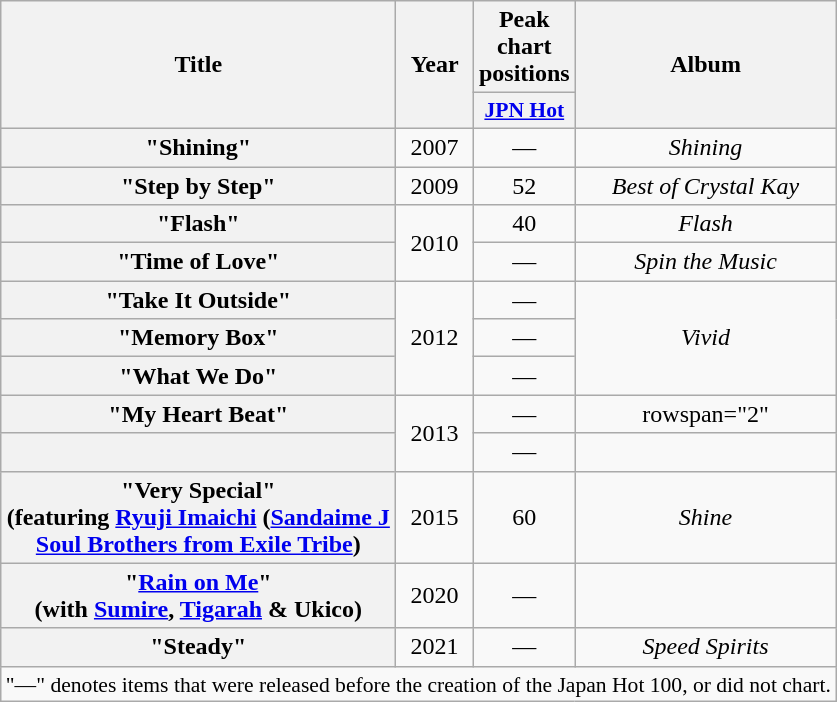<table class="wikitable plainrowheaders" style="text-align:center;">
<tr>
<th scope="col" rowspan="2" style="width:16em;">Title</th>
<th scope="col" rowspan="2">Year</th>
<th scope="col" colspan="1">Peak chart positions</th>
<th scope="col" rowspan="2">Album</th>
</tr>
<tr>
<th scope="col" style="width:3em;font-size:90%;"><a href='#'>JPN Hot</a><br></th>
</tr>
<tr>
<th scope="row">"Shining"</th>
<td>2007</td>
<td>—</td>
<td><em>Shining</em></td>
</tr>
<tr>
<th scope="row">"Step by Step"</th>
<td>2009</td>
<td>52</td>
<td><em>Best of Crystal Kay</em></td>
</tr>
<tr>
<th scope="row">"Flash"</th>
<td rowspan="2">2010</td>
<td>40</td>
<td><em>Flash</em></td>
</tr>
<tr>
<th scope="row">"Time of Love"</th>
<td>—</td>
<td><em>Spin the Music</em></td>
</tr>
<tr>
<th scope="row">"Take It Outside"</th>
<td rowspan="3">2012</td>
<td>—</td>
<td rowspan="3"><em>Vivid</em></td>
</tr>
<tr>
<th scope="row">"Memory Box"</th>
<td>—</td>
</tr>
<tr>
<th scope="row">"What We Do"</th>
<td>—</td>
</tr>
<tr>
<th scope="row">"My Heart Beat"</th>
<td rowspan="2">2013</td>
<td>—</td>
<td>rowspan="2"</td>
</tr>
<tr>
<th scope="row"></th>
<td>—</td>
</tr>
<tr>
<th scope="row">"Very Special"<br><span>(featuring <a href='#'>Ryuji Imaichi</a> (<a href='#'>Sandaime J Soul Brothers from Exile Tribe</a>)</span></th>
<td>2015</td>
<td>60</td>
<td><em>Shine</em></td>
</tr>
<tr>
<th scope="row">"<a href='#'>Rain on Me</a>"<br><span>(with <a href='#'>Sumire</a>, <a href='#'>Tigarah</a> & Ukico)</span></th>
<td>2020</td>
<td>—</td>
<td></td>
</tr>
<tr>
<th scope="row">"Steady"</th>
<td>2021</td>
<td>—</td>
<td><em>Speed Spirits</em></td>
</tr>
<tr>
<td colspan="8" align="center" style="font-size:90%;">"—" denotes items that were released before the creation of the Japan Hot 100, or did not chart.</td>
</tr>
</table>
